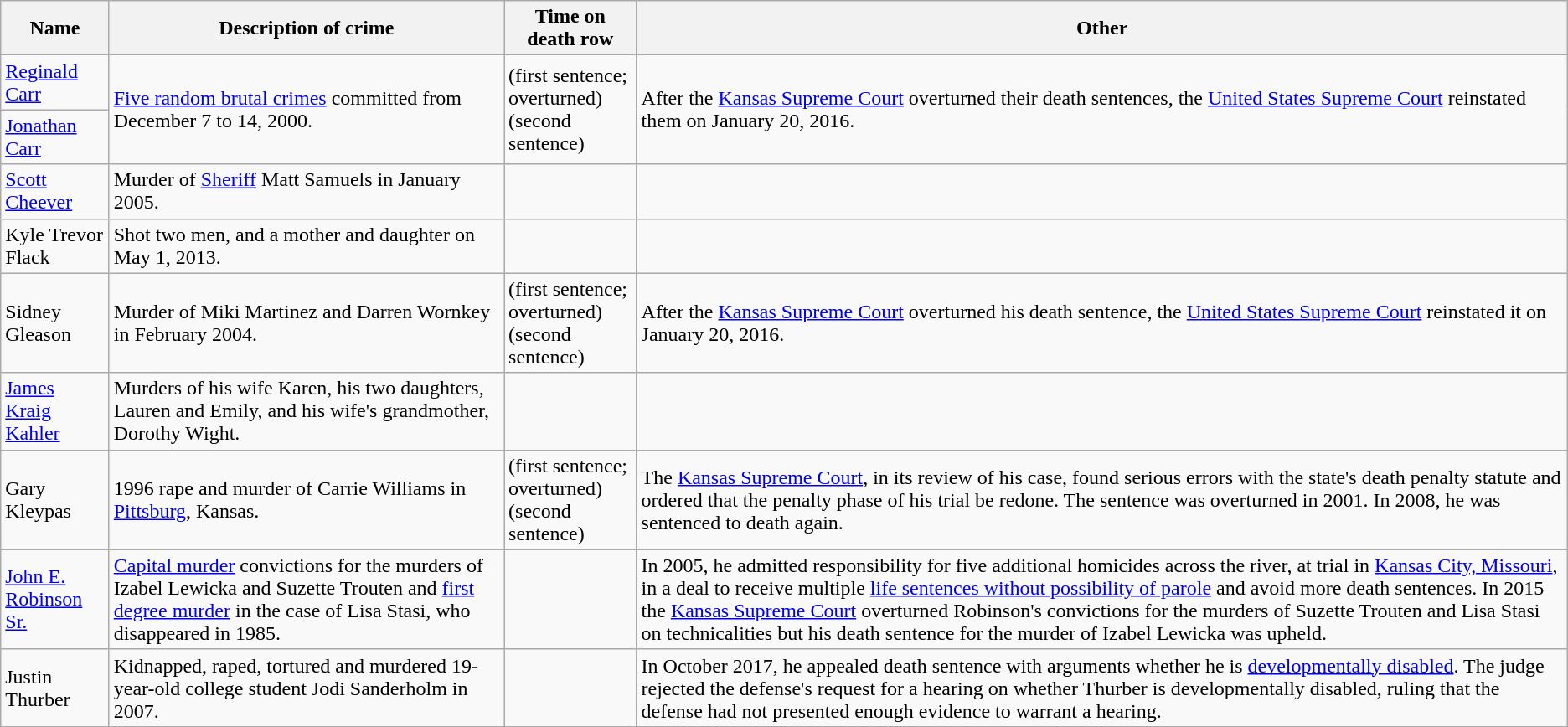<table class="wikitable sortable">
<tr>
<th>Name</th>
<th>Description of crime</th>
<th>Time on death row</th>
<th>Other</th>
</tr>
<tr>
<td><a href='#'>Reginald Carr</a></td>
<td rowspan=2><a href='#'>Five random brutal crimes</a> committed from December 7 to 14, 2000.</td>
<td rowspan=2> (first sentence; overturned)<br> (second sentence)</td>
<td rowspan=2>After the <a href='#'>Kansas Supreme Court</a> overturned their death sentences, the <a href='#'>United States Supreme Court</a> reinstated them on January 20, 2016.</td>
</tr>
<tr>
<td><a href='#'>Jonathan Carr</a></td>
</tr>
<tr>
<td><a href='#'>Scott Cheever</a></td>
<td>Murder of <a href='#'>Sheriff</a> Matt Samuels in January 2005.</td>
<td></td>
<td></td>
</tr>
<tr>
<td>Kyle Trevor Flack</td>
<td>Shot two men, and a mother and daughter on May 1, 2013.</td>
<td></td>
<td></td>
</tr>
<tr>
<td>Sidney Gleason</td>
<td>Murder of Miki Martinez and Darren Wornkey in February 2004.</td>
<td> (first sentence; overturned)<br> (second sentence)</td>
<td>After the <a href='#'>Kansas Supreme Court</a> overturned his death sentence, the <a href='#'>United States Supreme Court</a> reinstated it on January 20, 2016.</td>
</tr>
<tr>
<td><a href='#'>James Kraig Kahler</a></td>
<td>Murders of his wife Karen, his two daughters, Lauren and Emily, and his wife's grandmother, Dorothy Wight.</td>
<td></td>
<td></td>
</tr>
<tr>
<td>Gary Kleypas</td>
<td>1996 rape and murder of Carrie Williams in <a href='#'>Pittsburg</a>, Kansas.</td>
<td> (first sentence; overturned)<br> (second sentence)</td>
<td>The <a href='#'>Kansas Supreme Court</a>, in its review of his case, found serious errors with the state's death penalty statute and ordered that the penalty phase of his trial be redone. The sentence was overturned in 2001. In 2008, he was sentenced to death again.</td>
</tr>
<tr>
<td><a href='#'>John E. Robinson Sr.</a></td>
<td><a href='#'>Capital murder</a> convictions for the murders of Izabel Lewicka and Suzette Trouten and <a href='#'>first degree murder</a> in the case of Lisa Stasi, who disappeared in 1985.</td>
<td></td>
<td>In 2005, he admitted responsibility for five additional homicides across the river, at trial in <a href='#'>Kansas City, Missouri</a>, in a deal to receive multiple <a href='#'>life sentences without possibility of parole</a> and avoid more death sentences. In 2015 the <a href='#'>Kansas Supreme Court</a> overturned Robinson's convictions for the murders of Suzette Trouten and Lisa Stasi on technicalities but his death sentence for the murder of Izabel Lewicka was upheld.</td>
</tr>
<tr>
<td>Justin Thurber</td>
<td>Kidnapped, raped, tortured and murdered 19-year-old college student Jodi Sanderholm in 2007.</td>
<td></td>
<td>In October 2017, he appealed death sentence with arguments whether he is <a href='#'>developmentally disabled</a>. The judge rejected the defense's request for a hearing on whether Thurber is developmentally disabled, ruling that the defense had not presented enough evidence to warrant a hearing.</td>
</tr>
</table>
